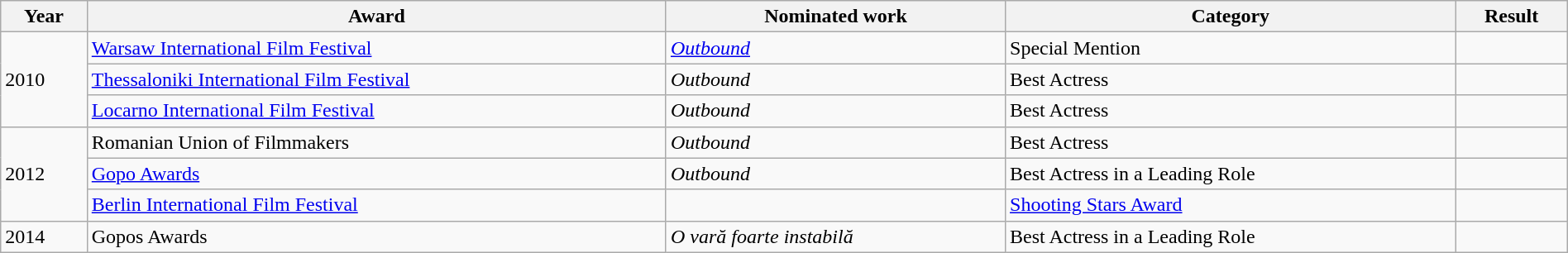<table width="100%" class="wikitable sortable">
<tr>
<th>Year</th>
<th>Award</th>
<th>Nominated work</th>
<th>Category</th>
<th>Result</th>
</tr>
<tr>
<td rowspan="3">2010</td>
<td><a href='#'>Warsaw International Film Festival</a></td>
<td><em><a href='#'>Outbound</a></em></td>
<td>Special Mention</td>
<td></td>
</tr>
<tr>
<td><a href='#'>Thessaloniki International Film Festival</a></td>
<td><em>Outbound</em></td>
<td>Best Actress</td>
<td></td>
</tr>
<tr>
<td><a href='#'>Locarno International Film Festival</a></td>
<td><em>Outbound</em></td>
<td>Best Actress</td>
<td></td>
</tr>
<tr>
<td rowspan="3">2012</td>
<td>Romanian Union of Filmmakers</td>
<td><em>Outbound</em></td>
<td>Best Actress</td>
<td></td>
</tr>
<tr>
<td><a href='#'>Gopo Awards</a></td>
<td><em>Outbound</em></td>
<td>Best Actress in a Leading Role</td>
<td></td>
</tr>
<tr>
<td><a href='#'>Berlin International Film Festival</a></td>
<td></td>
<td><a href='#'>Shooting Stars Award</a></td>
<td></td>
</tr>
<tr>
<td>2014</td>
<td>Gopos Awards</td>
<td><em>O vară foarte instabilă</em></td>
<td>Best Actress in a Leading Role</td>
<td></td>
</tr>
</table>
